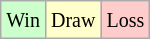<table class="wikitable">
<tr>
<td style="background-color: #CCFFCC;"><small>Win</small></td>
<td style="background-color: #FFFFCC;"><small>Draw</small></td>
<td style="background-color: #FFCCCC;"><small>Loss</small></td>
</tr>
</table>
